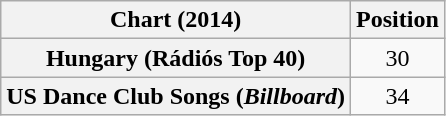<table class="wikitable sortable plainrowheaders" style="text-align:center;">
<tr>
<th>Chart (2014)</th>
<th>Position</th>
</tr>
<tr>
<th scope="row">Hungary (Rádiós Top 40)</th>
<td>30</td>
</tr>
<tr>
<th scope="row">US Dance Club Songs (<em>Billboard</em>)</th>
<td>34</td>
</tr>
</table>
